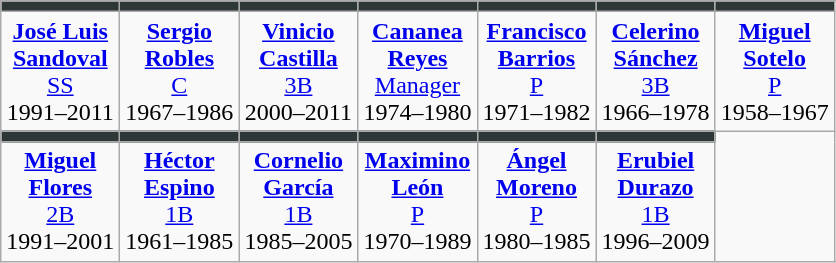<table class="wikitable" style="text-align:center;">
<tr>
<td style="background:#2D3737;"></td>
<td style="background:#2D3737;"></td>
<td style="background:#2D3737;"></td>
<td style="background:#2D3737;"></td>
<td style="background:#2D3737;"></td>
<td style="background:#2D3737;"></td>
<td style="background:#2D3737;"></td>
</tr>
<tr>
<td><strong><a href='#'>José Luis<br>Sandoval</a></strong> <br> <a href='#'>SS</a> <br> 1991–2011 <br> </td>
<td><strong><a href='#'>Sergio<br>Robles</a></strong> <br> <a href='#'>C</a> <br> 1967–1986 <br> </td>
<td><strong><a href='#'>Vinicio<br>Castilla</a></strong> <br> <a href='#'>3B</a> <br> 2000–2011 <br> </td>
<td><strong><a href='#'>Cananea<br>Reyes</a></strong> <br> <a href='#'>Manager</a> <br> 1974–1980 <br> </td>
<td><strong><a href='#'>Francisco<br>Barrios</a></strong> <br> <a href='#'>P</a> <br> 1971–1982 <br> </td>
<td><strong><a href='#'>Celerino<br>Sánchez</a></strong> <br> <a href='#'>3B</a> <br> 1966–1978 <br> </td>
<td><strong><a href='#'>Miguel<br>Sotelo</a></strong> <br> <a href='#'>P</a> <br> 1958–1967 <br> </td>
</tr>
<tr>
<td style="background:#2D3737;"></td>
<td style="background:#2D3737;"></td>
<td style="background:#2D3737;"></td>
<td style="background:#2D3737;"></td>
<td style="background:#2D3737;"></td>
<td style="background:#2D3737;"></td>
</tr>
<tr>
<td><strong><a href='#'>Miguel<br>Flores</a></strong> <br> <a href='#'>2B</a> <br> 1991–2001 <br> </td>
<td><strong><a href='#'>Héctor<br>Espino</a></strong> <br> <a href='#'>1B</a> <br> 1961–1985 <br> </td>
<td><strong><a href='#'>Cornelio<br>García</a></strong> <br> <a href='#'>1B</a> <br> 1985–2005 <br> </td>
<td><strong><a href='#'>Maximino<br>León</a></strong> <br> <a href='#'>P</a> <br> 1970–1989 <br> </td>
<td><strong><a href='#'>Ángel<br>Moreno</a></strong> <br> <a href='#'>P</a> <br> 1980–1985 <br> </td>
<td><strong><a href='#'>Erubiel<br>Durazo</a></strong> <br> <a href='#'>1B</a> <br> 1996–2009 <br> </td>
</tr>
</table>
